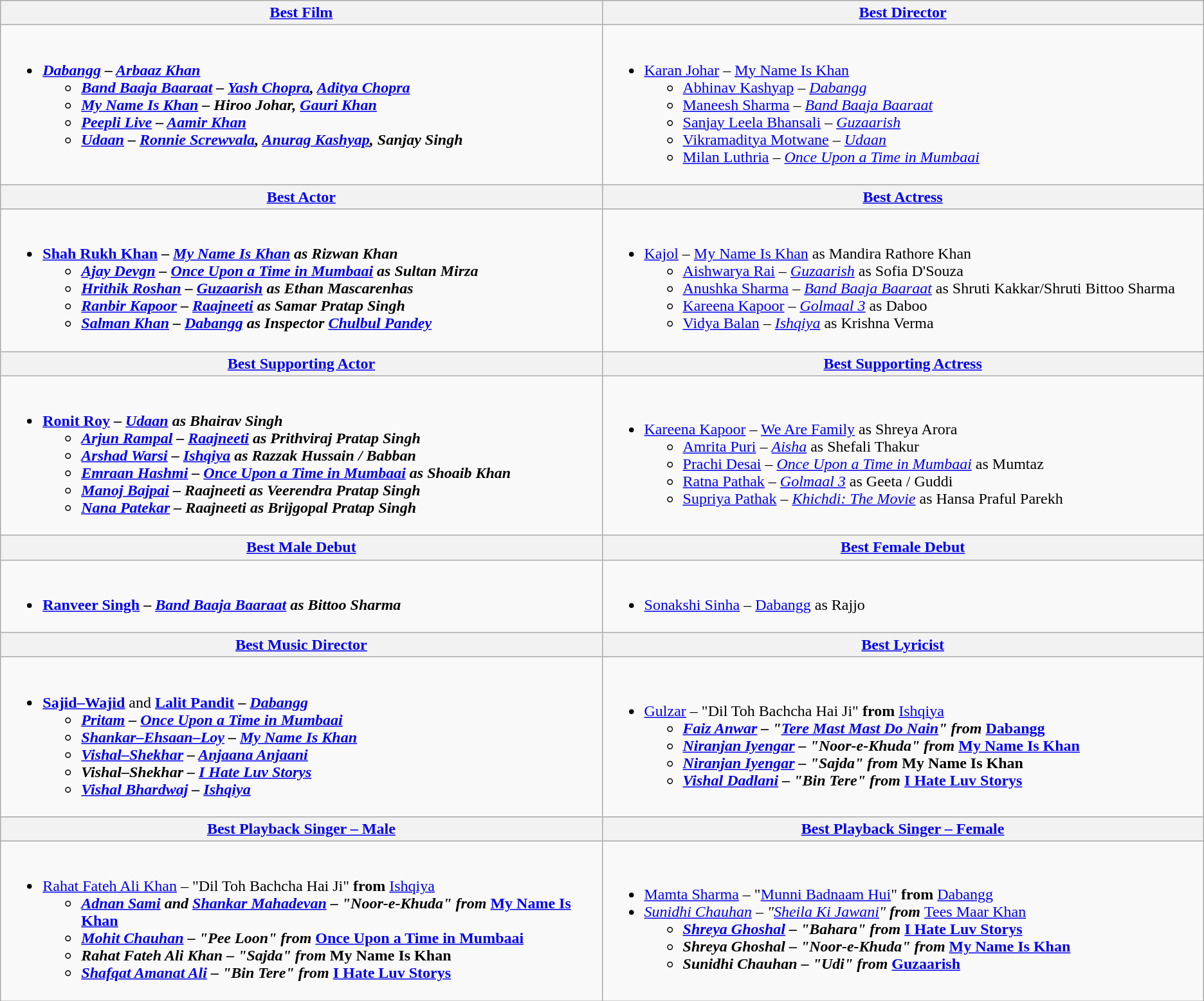<table class="wikitable">
<tr>
<th style="vertical-align:top; width:50%;"><a href='#'>Best Film</a></th>
<th style="vertical-align:top; width:50%;"><a href='#'>Best Director</a></th>
</tr>
<tr>
<td valign="top"><br><ul><li><strong><em><a href='#'>Dabangg</a><em> – <a href='#'>Arbaaz Khan</a><strong><ul><li></em><a href='#'>Band Baaja Baaraat</a><em> – <a href='#'>Yash Chopra</a>, <a href='#'>Aditya Chopra</a></li><li></em><a href='#'>My Name Is Khan</a><em> – Hiroo Johar, <a href='#'>Gauri Khan</a></li><li></em><a href='#'>Peepli Live</a><em> – <a href='#'>Aamir Khan</a></li><li></em><a href='#'>Udaan</a><em> – <a href='#'>Ronnie Screwvala</a>, <a href='#'>Anurag Kashyap</a>, Sanjay Singh</li></ul></li></ul></td>
<td valign="top"><br><ul><li></strong><a href='#'>Karan Johar</a> – </em><a href='#'>My Name Is Khan</a></em></strong><ul><li><a href='#'>Abhinav Kashyap</a> – <em><a href='#'>Dabangg</a></em></li><li><a href='#'>Maneesh Sharma</a> – <em><a href='#'>Band Baaja Baaraat</a></em></li><li><a href='#'>Sanjay Leela Bhansali</a> – <em><a href='#'>Guzaarish</a></em></li><li><a href='#'>Vikramaditya Motwane</a> – <em><a href='#'>Udaan</a></em></li><li><a href='#'>Milan Luthria</a> – <em><a href='#'>Once Upon a Time in Mumbaai</a></em></li></ul></li></ul></td>
</tr>
<tr>
<th><a href='#'>Best Actor</a></th>
<th><a href='#'>Best Actress</a></th>
</tr>
<tr>
<td><br><ul><li><strong><a href='#'>Shah Rukh Khan</a> – <em><a href='#'>My Name Is Khan</a> as Rizwan Khan<strong><em><ul><li><a href='#'>Ajay Devgn</a> – </em><a href='#'>Once Upon a Time in Mumbaai</a><em> as Sultan Mirza</li><li><a href='#'>Hrithik Roshan</a> – </em><a href='#'>Guzaarish</a><em> as Ethan Mascarenhas</li><li><a href='#'>Ranbir Kapoor</a> – </em><a href='#'>Raajneeti</a><em> as Samar Pratap Singh</li><li><a href='#'>Salman Khan</a> – </em><a href='#'>Dabangg</a><em> as Inspector <a href='#'>Chulbul Pandey</a></li></ul></li></ul></td>
<td><br><ul><li></strong><a href='#'>Kajol</a> – </em><a href='#'>My Name Is Khan</a> as Mandira Rathore Khan</em></strong><ul><li><a href='#'>Aishwarya Rai</a> – <em><a href='#'>Guzaarish</a></em> as Sofia D'Souza</li><li><a href='#'>Anushka Sharma</a> – <em><a href='#'>Band Baaja Baaraat</a></em> as Shruti Kakkar/Shruti Bittoo Sharma</li><li><a href='#'>Kareena Kapoor</a> – <em><a href='#'>Golmaal 3</a></em> as Daboo</li><li><a href='#'>Vidya Balan</a> – <em><a href='#'>Ishqiya</a></em> as Krishna Verma</li></ul></li></ul></td>
</tr>
<tr>
<th><a href='#'>Best Supporting Actor</a></th>
<th><a href='#'>Best Supporting Actress</a></th>
</tr>
<tr>
<td><br><ul><li><strong><a href='#'>Ronit Roy</a> – <em><a href='#'>Udaan</a> as Bhairav Singh<strong><em><ul><li><a href='#'>Arjun Rampal</a> – </em><a href='#'>Raajneeti</a><em> as Prithviraj Pratap Singh</li><li><a href='#'>Arshad Warsi</a> – </em><a href='#'>Ishqiya</a><em> as Razzak Hussain / Babban</li><li><a href='#'>Emraan Hashmi</a> – </em><a href='#'>Once Upon a Time in Mumbaai</a><em> as Shoaib Khan</li><li><a href='#'>Manoj Bajpai</a> – </em>Raajneeti<em> as Veerendra Pratap Singh</li><li><a href='#'>Nana Patekar</a> – </em>Raajneeti<em> as Brijgopal Pratap Singh</li></ul></li></ul></td>
<td><br><ul><li></strong><a href='#'>Kareena Kapoor</a> – </em><a href='#'>We Are Family</a> as Shreya Arora</em></strong><ul><li><a href='#'>Amrita Puri</a> – <em><a href='#'>Aisha</a></em> as Shefali Thakur</li><li><a href='#'>Prachi Desai</a> – <em><a href='#'>Once Upon a Time in Mumbaai</a></em> as Mumtaz</li><li><a href='#'>Ratna Pathak</a> – <em><a href='#'>Golmaal 3</a></em> as Geeta / Guddi</li><li><a href='#'>Supriya Pathak</a> – <em><a href='#'>Khichdi: The Movie</a></em> as Hansa Praful Parekh</li></ul></li></ul></td>
</tr>
<tr>
<th><a href='#'>Best Male Debut</a></th>
<th><a href='#'>Best Female Debut</a></th>
</tr>
<tr>
<td><br><ul><li><strong><a href='#'>Ranveer Singh</a> – <em><a href='#'>Band Baaja Baaraat</a> as Bittoo Sharma<strong><em></li></ul></td>
<td><br><ul><li></strong><a href='#'>Sonakshi Sinha</a> – </em><a href='#'>Dabangg</a> as Rajjo</em></strong></li></ul></td>
</tr>
<tr>
<th><a href='#'>Best Music Director</a></th>
<th><a href='#'>Best Lyricist</a></th>
</tr>
<tr>
<td><br><ul><li><strong><a href='#'>Sajid–Wajid</a></strong> and <strong><a href='#'>Lalit Pandit</a> – <em><a href='#'>Dabangg</a><strong><em><ul><li><a href='#'>Pritam</a> – </em><a href='#'>Once Upon a Time in Mumbaai</a><em></li><li><a href='#'>Shankar–Ehsaan–Loy</a> – </em><a href='#'>My Name Is Khan</a><em></li><li><a href='#'>Vishal–Shekhar</a> – </em><a href='#'>Anjaana Anjaani</a><em></li><li>Vishal–Shekhar – </em><a href='#'>I Hate Luv Storys</a><em></li><li><a href='#'>Vishal Bhardwaj</a> – </em><a href='#'>Ishqiya</a><em></li></ul></li></ul></td>
<td><br><ul><li></strong><a href='#'>Gulzar</a> – "Dil Toh Bachcha Hai Ji"<strong> from </em></strong><a href='#'>Ishqiya</a><strong><em><ul><li><a href='#'>Faiz Anwar</a> – "<a href='#'>Tere Mast Mast Do Nain</a>" from </em><a href='#'>Dabangg</a><em></li><li><a href='#'>Niranjan Iyengar</a> – "Noor-e-Khuda" from </em><a href='#'>My Name Is Khan</a><em></li><li><a href='#'>Niranjan Iyengar</a> – "Sajda" from </em>My Name Is Khan<em></li><li><a href='#'>Vishal Dadlani</a> – "Bin Tere" from </em><a href='#'>I Hate Luv Storys</a><em></li></ul></li></ul></td>
</tr>
<tr>
<th><a href='#'>Best Playback Singer – Male</a></th>
<th><a href='#'>Best Playback Singer – Female</a></th>
</tr>
<tr>
<td><br><ul><li></strong><a href='#'>Rahat Fateh Ali Khan</a> – "Dil Toh Bachcha Hai Ji"<strong> from </em></strong><a href='#'>Ishqiya</a><strong><em><ul><li><a href='#'>Adnan Sami</a> and <a href='#'>Shankar Mahadevan</a> – "Noor-e-Khuda" from </em><a href='#'>My Name Is Khan</a><em></li><li><a href='#'>Mohit Chauhan</a> – "Pee Loon" from </em><a href='#'>Once Upon a Time in Mumbaai</a><em></li><li>Rahat Fateh Ali Khan – "Sajda" from </em>My Name Is Khan<em></li><li><a href='#'>Shafqat Amanat Ali</a> – "Bin Tere" from </em><a href='#'>I Hate Luv Storys</a><em></li></ul></li></ul></td>
<td><br><ul><li></strong><a href='#'>Mamta Sharma</a> – "<a href='#'>Munni Badnaam Hui</a>"<strong> from </em></strong><a href='#'>Dabangg</a><strong><em></li><li></strong><a href='#'>Sunidhi Chauhan</a> – "<a href='#'>Sheila Ki Jawani</a>"<strong> from </em></strong><a href='#'>Tees Maar Khan</a><strong><em><ul><li><a href='#'>Shreya Ghoshal</a> – "Bahara" from </em><a href='#'>I Hate Luv Storys</a><em></li><li>Shreya Ghoshal – "Noor-e-Khuda" from </em><a href='#'>My Name Is Khan</a><em></li><li>Sunidhi Chauhan – "Udi" from </em><a href='#'>Guzaarish</a><em></li></ul></li></ul></td>
</tr>
</table>
